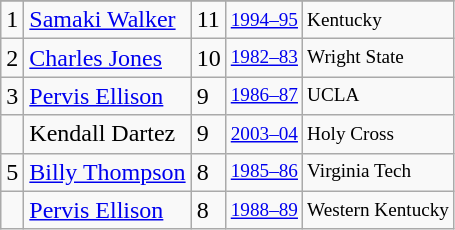<table class="wikitable">
<tr>
</tr>
<tr>
<td>1</td>
<td><a href='#'>Samaki Walker</a></td>
<td>11</td>
<td style="font-size:80%;"><a href='#'>1994–95</a></td>
<td style="font-size:80%;">Kentucky</td>
</tr>
<tr>
<td>2</td>
<td><a href='#'>Charles Jones</a></td>
<td>10</td>
<td style="font-size:80%;"><a href='#'>1982–83</a></td>
<td style="font-size:80%;">Wright State</td>
</tr>
<tr>
<td>3</td>
<td><a href='#'>Pervis Ellison</a></td>
<td>9</td>
<td style="font-size:80%;"><a href='#'>1986–87</a></td>
<td style="font-size:80%;">UCLA</td>
</tr>
<tr>
<td></td>
<td>Kendall Dartez</td>
<td>9</td>
<td style="font-size:80%;"><a href='#'>2003–04</a></td>
<td style="font-size:80%;">Holy Cross</td>
</tr>
<tr>
<td>5</td>
<td><a href='#'>Billy Thompson</a></td>
<td>8</td>
<td style="font-size:80%;"><a href='#'>1985–86</a></td>
<td style="font-size:80%;">Virginia Tech</td>
</tr>
<tr>
<td></td>
<td><a href='#'>Pervis Ellison</a></td>
<td>8</td>
<td style="font-size:80%;"><a href='#'>1988–89</a></td>
<td style="font-size:80%;">Western Kentucky</td>
</tr>
</table>
